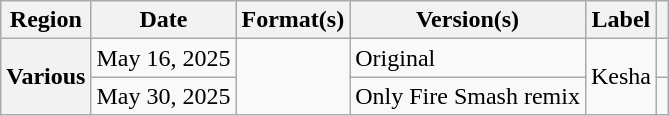<table class="wikitable plainrowheaders">
<tr>
<th scope="col">Region</th>
<th scope="col">Date</th>
<th scope="col">Format(s)</th>
<th scope="col">Version(s)</th>
<th scope="col">Label</th>
<th scope="col"></th>
</tr>
<tr>
<th scope="row" rowspan="2">Various</th>
<td>May 16, 2025</td>
<td rowspan="2"></td>
<td>Original</td>
<td rowspan="2">Kesha</td>
<td style="text-align: center;"></td>
</tr>
<tr>
<td>May 30, 2025</td>
<td>Only Fire Smash remix</td>
<td style="text-align: center;"></td>
</tr>
</table>
